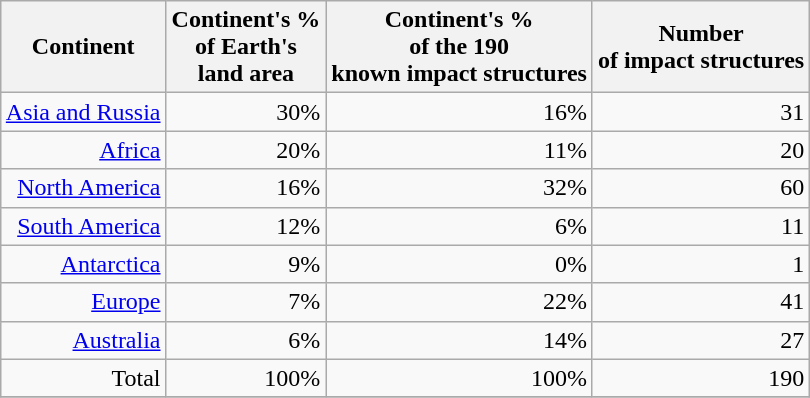<table class ="wikitable sortable" style="margin:auto;text-align:right">
<tr>
<th>Continent</th>
<th>Continent's % <br>of Earth's<br> land area</th>
<th>Continent's % <br>of the 190<br>known impact structures</th>
<th>Number <br> of impact structures</th>
</tr>
<tr>
<td><a href='#'>Asia and Russia</a></td>
<td>30%</td>
<td>16%</td>
<td>31</td>
</tr>
<tr>
<td><a href='#'>Africa</a></td>
<td>20%</td>
<td>11%</td>
<td>20</td>
</tr>
<tr>
<td><a href='#'>North America</a></td>
<td>16%</td>
<td>32%</td>
<td>60</td>
</tr>
<tr>
<td><a href='#'>South America</a></td>
<td>12%</td>
<td>6%</td>
<td>11</td>
</tr>
<tr>
<td><a href='#'>Antarctica</a></td>
<td>9%</td>
<td>0%</td>
<td>1</td>
</tr>
<tr>
<td><a href='#'>Europe</a></td>
<td>7%</td>
<td>22%</td>
<td>41</td>
</tr>
<tr>
<td><a href='#'>Australia</a></td>
<td>6%</td>
<td>14%</td>
<td>27</td>
</tr>
<tr>
<td>Total</td>
<td>100%</td>
<td>100%</td>
<td>190</td>
</tr>
<tr>
</tr>
</table>
